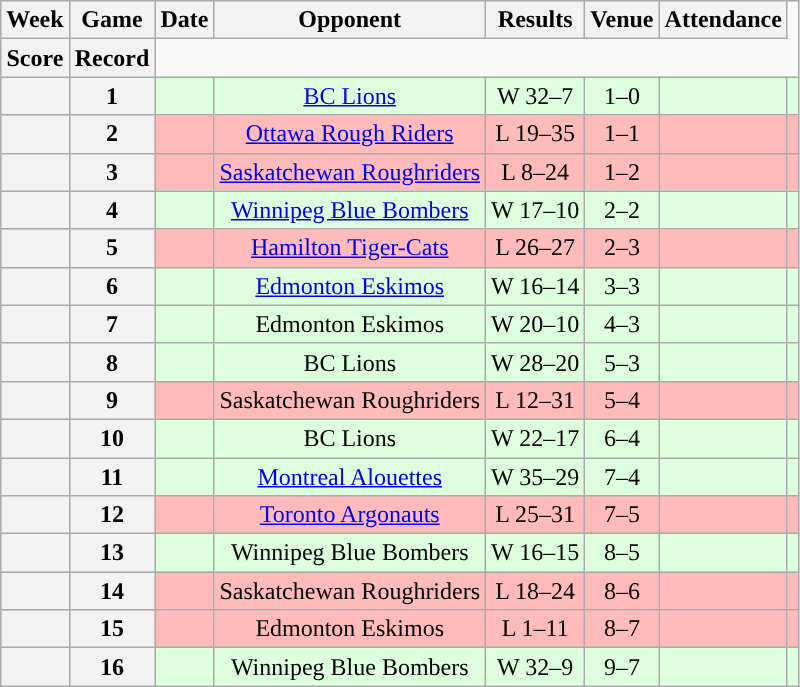<table class="wikitable" style="text-align:center">
<tr>
<th>Week</th>
<th>Game</th>
<th>Date</th>
<th>Opponent</th>
<th>Results</th>
<th>Venue</th>
<th>Attendance</th>
</tr>
<tr>
<th>Score</th>
<th>Record</th>
</tr>
<tr style="background:#ddffdd">
<th></th>
<th>1</th>
<td></td>
<td><a href='#'>BC Lions</a></td>
<td>W 32–7</td>
<td>1–0</td>
<td></td>
<td></td>
</tr>
<tr style="background:#ffbbbb">
<th></th>
<th>2</th>
<td></td>
<td><a href='#'>Ottawa Rough Riders</a></td>
<td>L 19–35</td>
<td>1–1</td>
<td></td>
<td></td>
</tr>
<tr style="background:#ffbbbb">
<th></th>
<th>3</th>
<td></td>
<td><a href='#'>Saskatchewan Roughriders</a></td>
<td>L 8–24</td>
<td>1–2</td>
<td></td>
<td></td>
</tr>
<tr style="background:#ddffdd">
<th></th>
<th>4</th>
<td></td>
<td><a href='#'>Winnipeg Blue Bombers</a></td>
<td>W 17–10</td>
<td>2–2</td>
<td></td>
<td></td>
</tr>
<tr style="background:#ffbbbb">
<th></th>
<th>5</th>
<td></td>
<td><a href='#'>Hamilton Tiger-Cats</a></td>
<td>L 26–27</td>
<td>2–3</td>
<td></td>
<td></td>
</tr>
<tr style="background:#ddffdd">
<th></th>
<th>6</th>
<td></td>
<td><a href='#'>Edmonton Eskimos</a></td>
<td>W 16–14</td>
<td>3–3</td>
<td></td>
<td></td>
</tr>
<tr style="background:#ddffdd">
<th></th>
<th>7</th>
<td></td>
<td>Edmonton Eskimos</td>
<td>W 20–10</td>
<td>4–3</td>
<td></td>
<td></td>
</tr>
<tr style="background:#ddffdd">
<th></th>
<th>8</th>
<td></td>
<td>BC Lions</td>
<td>W 28–20</td>
<td>5–3</td>
<td></td>
<td></td>
</tr>
<tr style="background:#ffbbbb">
<th></th>
<th>9</th>
<td></td>
<td>Saskatchewan Roughriders</td>
<td>L 12–31</td>
<td>5–4</td>
<td></td>
<td></td>
</tr>
<tr style="background:#ddffdd">
<th></th>
<th>10</th>
<td></td>
<td>BC Lions</td>
<td>W 22–17</td>
<td>6–4</td>
<td></td>
<td></td>
</tr>
<tr style="background:#ddffdd">
<th></th>
<th>11</th>
<td></td>
<td><a href='#'>Montreal Alouettes</a></td>
<td>W 35–29</td>
<td>7–4</td>
<td></td>
<td></td>
</tr>
<tr style="background:#ffbbbb">
<th></th>
<th>12</th>
<td></td>
<td><a href='#'>Toronto Argonauts</a></td>
<td>L 25–31</td>
<td>7–5</td>
<td></td>
<td></td>
</tr>
<tr style="background:#ddffdd">
<th></th>
<th>13</th>
<td></td>
<td>Winnipeg Blue Bombers</td>
<td>W 16–15</td>
<td>8–5</td>
<td></td>
<td></td>
</tr>
<tr style="background:#ffbbbb">
<th></th>
<th>14</th>
<td></td>
<td>Saskatchewan Roughriders</td>
<td>L 18–24</td>
<td>8–6</td>
<td></td>
<td></td>
</tr>
<tr style="background:#ffbbbb">
<th></th>
<th>15</th>
<td></td>
<td>Edmonton Eskimos</td>
<td>L 1–11</td>
<td>8–7</td>
<td></td>
<td></td>
</tr>
<tr style="background:#ddffdd">
<th></th>
<th>16</th>
<td></td>
<td>Winnipeg Blue Bombers</td>
<td>W 32–9</td>
<td>9–7</td>
<td></td>
<td></td>
</tr>
</table>
